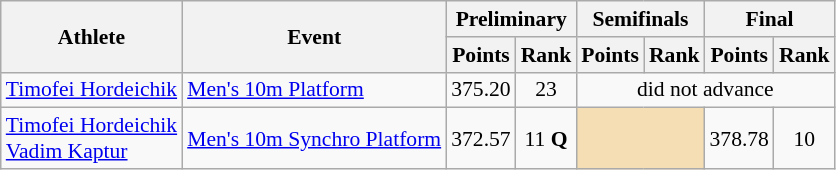<table class=wikitable style="font-size:90%">
<tr>
<th rowspan="2">Athlete</th>
<th rowspan="2">Event</th>
<th colspan="2">Preliminary</th>
<th colspan="2">Semifinals</th>
<th colspan="2">Final</th>
</tr>
<tr>
<th>Points</th>
<th>Rank</th>
<th>Points</th>
<th>Rank</th>
<th>Points</th>
<th>Rank</th>
</tr>
<tr>
<td rowspan="1"><a href='#'>Timofei Hordeichik</a></td>
<td><a href='#'>Men's 10m Platform</a></td>
<td align=center>375.20</td>
<td align=center>23</td>
<td align=center colspan=4>did not advance</td>
</tr>
<tr>
<td rowspan="1"><a href='#'>Timofei Hordeichik</a><br><a href='#'>Vadim Kaptur</a></td>
<td><a href='#'>Men's 10m Synchro Platform</a></td>
<td align=center>372.57</td>
<td align=center>11 <strong>Q</strong></td>
<td colspan= 2 bgcolor="wheat"></td>
<td align=center>378.78</td>
<td align=center>10</td>
</tr>
</table>
